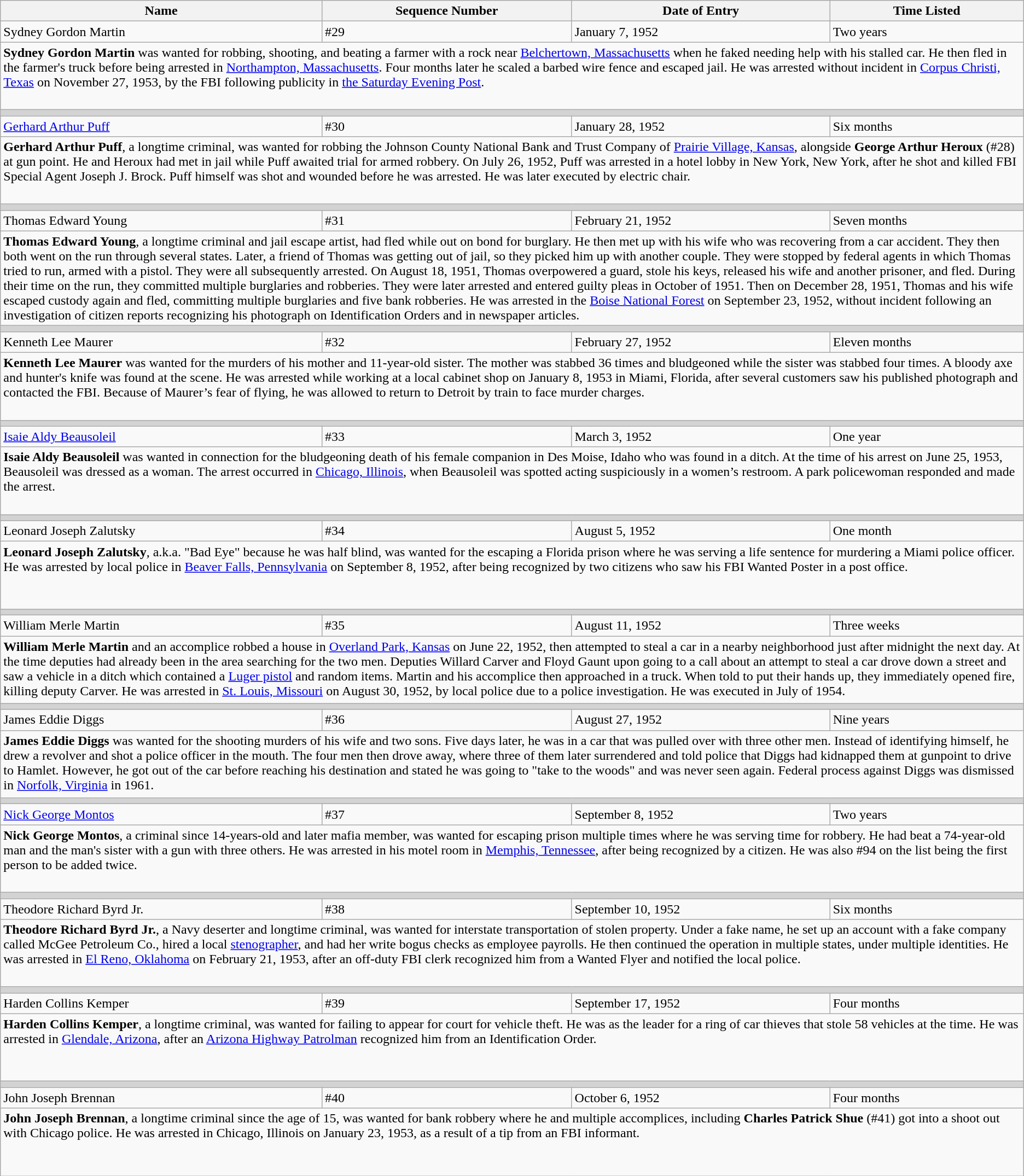<table class="wikitable">
<tr>
<th>Name</th>
<th>Sequence Number</th>
<th>Date of Entry</th>
<th>Time Listed</th>
</tr>
<tr>
<td height="10">Sydney Gordon Martin</td>
<td>#29</td>
<td>January 7, 1952</td>
<td>Two years</td>
</tr>
<tr>
<td colspan="4" height="75" valign="top"><strong>Sydney Gordon Martin</strong> was wanted for robbing, shooting, and beating a farmer with a rock near <a href='#'>Belchertown, Massachusetts</a> when he faked needing help with his stalled car. He then fled in the farmer's truck before being arrested in <a href='#'>Northampton, Massachusetts</a>. Four months later he scaled a barbed wire fence and escaped jail. He was arrested without incident in <a href='#'>Corpus Christi, Texas</a> on November 27, 1953, by the FBI following publicity in <a href='#'>the Saturday Evening Post</a>.</td>
</tr>
<tr>
<td colspan="4" style="background-color:lightgrey;"></td>
</tr>
<tr>
<td height="10"><a href='#'>Gerhard Arthur Puff</a></td>
<td>#30</td>
<td>January 28, 1952</td>
<td>Six months</td>
</tr>
<tr>
<td colspan="4" height="75" valign="top"><strong>Gerhard Arthur Puff</strong>, a longtime criminal, was wanted for robbing the Johnson County National Bank and Trust Company of <a href='#'>Prairie Village, Kansas</a>, alongside <strong>George Arthur Heroux</strong> (#28) at gun point. He and Heroux had met in jail while Puff awaited trial for armed robbery. On July 26, 1952, Puff was arrested in a hotel lobby in New York, New York, after he shot and killed FBI Special Agent Joseph J. Brock. Puff himself was shot and wounded before he was arrested. He was later executed by electric chair.</td>
</tr>
<tr>
<td colspan="4" style="background-color:lightgrey;"></td>
</tr>
<tr>
<td height="10">Thomas Edward Young</td>
<td>#31</td>
<td>February 21, 1952</td>
<td>Seven months</td>
</tr>
<tr>
<td colspan="4" height="75" valign="top"><strong>Thomas Edward Young</strong>, a longtime criminal and jail escape artist, had fled while out on bond for burglary. He then met up with his wife who was recovering from a car accident. They then both went on the run through several states. Later, a friend of Thomas was getting out of jail, so they picked him up with another couple. They were stopped by federal agents in which Thomas tried to run, armed with a pistol. They were all subsequently arrested. On August 18, 1951, Thomas overpowered a guard, stole his keys, released his wife and another prisoner, and fled. During their time on the run, they committed multiple burglaries and robberies. They were later arrested and entered guilty pleas in October of 1951. Then on December 28, 1951, Thomas and his wife escaped custody again and fled, committing multiple burglaries and five bank robberies. He was arrested in the <a href='#'>Boise National Forest</a> on September 23, 1952, without incident following an investigation of citizen reports recognizing his photograph on Identification Orders and in newspaper articles.</td>
</tr>
<tr>
<td colspan="4" style="background-color:lightgrey;"></td>
</tr>
<tr>
<td height="10">Kenneth Lee Maurer</td>
<td>#32</td>
<td>February 27, 1952</td>
<td>Eleven months</td>
</tr>
<tr>
<td colspan="4" height="75" valign="top"><strong>Kenneth Lee Maurer</strong> was wanted for the murders of his mother and 11-year-old sister. The mother was stabbed 36 times and bludgeoned while the sister was stabbed four times. A bloody axe and hunter's knife was found at the scene.  He was arrested while working at a local cabinet shop on January 8, 1953 in Miami, Florida, after several customers saw his published photograph and contacted the FBI. Because of Maurer’s fear of flying, he was allowed to return to Detroit by train to face murder charges.</td>
</tr>
<tr>
<td colspan="4" style="background-color:lightgrey;"></td>
</tr>
<tr>
<td height="10"><a href='#'>Isaie Aldy Beausoleil</a></td>
<td>#33</td>
<td>March 3, 1952</td>
<td>One year</td>
</tr>
<tr>
<td colspan="4" height="75" valign="top"><strong>Isaie Aldy Beausoleil</strong> was wanted in connection for the bludgeoning death of his female companion in Des Moise, Idaho who was found in a ditch. At the time of his arrest on June 25, 1953, Beausoleil was dressed as a woman. The arrest occurred in <a href='#'>Chicago, Illinois</a>, when Beausoleil was spotted acting suspiciously in a women’s restroom. A park policewoman responded and made the arrest.</td>
</tr>
<tr>
<td colspan="4" style="background-color:lightgrey;"></td>
</tr>
<tr>
<td height="10">Leonard Joseph Zalutsky</td>
<td>#34</td>
<td>August 5, 1952</td>
<td>One month</td>
</tr>
<tr>
<td colspan="4" height="75" valign="top"><strong>Leonard Joseph Zalutsky</strong>, a.k.a. "Bad Eye" because he was half blind, was wanted for the escaping a Florida prison where he was serving a life sentence for murdering a Miami police officer.  He was arrested by local police in <a href='#'>Beaver Falls, Pennsylvania</a> on September 8, 1952, after being recognized by two citizens who saw his FBI Wanted Poster in a post office.</td>
</tr>
<tr>
<td colspan="4" style="background-color:lightgrey;"></td>
</tr>
<tr>
<td height="10">William Merle Martin</td>
<td>#35</td>
<td>August 11, 1952</td>
<td>Three weeks</td>
</tr>
<tr>
<td colspan="4" height="75" valign="top"><strong>William Merle Martin</strong> and an accomplice robbed a house in <a href='#'>Overland Park, Kansas</a> on June 22, 1952, then attempted to steal a car in a nearby neighborhood just after midnight the next day. At the time deputies had already been in the area searching for the two men. Deputies Willard Carver and Floyd Gaunt upon going to a call about an attempt to steal a car drove down a street and saw a vehicle in a ditch which contained a <a href='#'>Luger pistol</a> and random items. Martin and his accomplice then approached in a truck. When told to put their hands up, they immediately opened fire, killing deputy Carver.  He was arrested in <a href='#'>St. Louis, Missouri</a> on August 30, 1952, by local police due to a police investigation. He was executed in July of 1954.</td>
</tr>
<tr>
<td colspan="4" style="background-color:lightgrey;"></td>
</tr>
<tr>
<td height="10">James Eddie Diggs</td>
<td>#36</td>
<td>August 27, 1952</td>
<td>Nine years</td>
</tr>
<tr>
<td colspan="4" height="75" valign="top"><strong>James Eddie Diggs</strong> was wanted for the shooting murders of his wife and two sons. Five days later, he was in a car that was pulled over with three other men. Instead of identifying himself, he drew a revolver and shot a police officer in the mouth. The four men then drove away, where three of them later surrendered and told police that Diggs had kidnapped them at gunpoint to drive to Hamlet. However, he got out of the car before reaching his destination and stated he was going to "take to the woods" and was never seen again. Federal process against Diggs was dismissed in <a href='#'>Norfolk, Virginia</a> in 1961.</td>
</tr>
<tr>
<td colspan="4" style="background-color:lightgrey;"></td>
</tr>
<tr>
<td height="10"><a href='#'>Nick George Montos</a></td>
<td>#37</td>
<td>September 8, 1952</td>
<td>Two years</td>
</tr>
<tr>
<td colspan="4" height="75" valign="top"><strong>Nick George Montos</strong>, a criminal since 14-years-old and later mafia member, was wanted for escaping prison multiple times where he was serving time for robbery. He had beat a 74-year-old man and the man's sister with a gun with three others. He was arrested in his motel room in <a href='#'>Memphis, Tennessee</a>, after being recognized by a citizen. He was also #94 on the list being the first person to be added twice.</td>
</tr>
<tr>
<td colspan="4" style="background-color:lightgrey;"></td>
</tr>
<tr>
<td height="10">Theodore Richard Byrd Jr.</td>
<td>#38</td>
<td>September 10, 1952</td>
<td>Six months</td>
</tr>
<tr>
<td colspan="4" height="75" valign="top"><strong>Theodore Richard Byrd Jr.</strong>, a Navy deserter and longtime criminal, was wanted for interstate transportation of stolen property. Under a fake name, he set up an account with a fake company called McGee Petroleum Co., hired a local <a href='#'>stenographer</a>, and had her write bogus checks as employee payrolls. He then continued the operation in multiple states, under multiple identities. He was arrested in <a href='#'>El Reno, Oklahoma</a> on February 21, 1953, after an off-duty FBI clerk recognized him from a Wanted Flyer and notified the local police.</td>
</tr>
<tr>
<td colspan="4" style="background-color:lightgrey;"></td>
</tr>
<tr>
<td height="10">Harden Collins Kemper</td>
<td>#39</td>
<td>September 17, 1952</td>
<td>Four months</td>
</tr>
<tr>
<td colspan="4" height="75" valign="top"><strong>Harden Collins Kemper</strong>, a longtime criminal, was wanted for failing to appear for court for vehicle theft. He was as the leader for a ring of car thieves that stole 58 vehicles at the time. He was arrested in <a href='#'>Glendale, Arizona</a>, after an <a href='#'>Arizona Highway Patrolman</a> recognized him from an Identification Order.</td>
</tr>
<tr>
<td colspan="4" style="background-color:lightgrey;"></td>
</tr>
<tr>
<td height="10">John Joseph Brennan</td>
<td>#40</td>
<td>October 6, 1952</td>
<td>Four months</td>
</tr>
<tr>
<td colspan="4" height="75" valign="top"><strong>John Joseph Brennan</strong>, a longtime criminal since the age of 15, was wanted for bank robbery where he and multiple accomplices, including <strong>Charles Patrick Shue</strong> (#41) got into a shoot out with Chicago police. He was arrested in Chicago, Illinois on January 23, 1953, as a result of a tip from an FBI informant.</td>
</tr>
</table>
